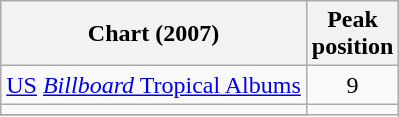<table class="wikitable sortable">
<tr>
<th>Chart (2007)</th>
<th>Peak<br>position</th>
</tr>
<tr>
<td align="left"><a href='#'>US</a> <a href='#'><em>Billboard</em> Tropical Albums</a></td>
<td style="text-align:center;">9</td>
</tr>
<tr>
<td></td>
</tr>
<tr>
</tr>
</table>
